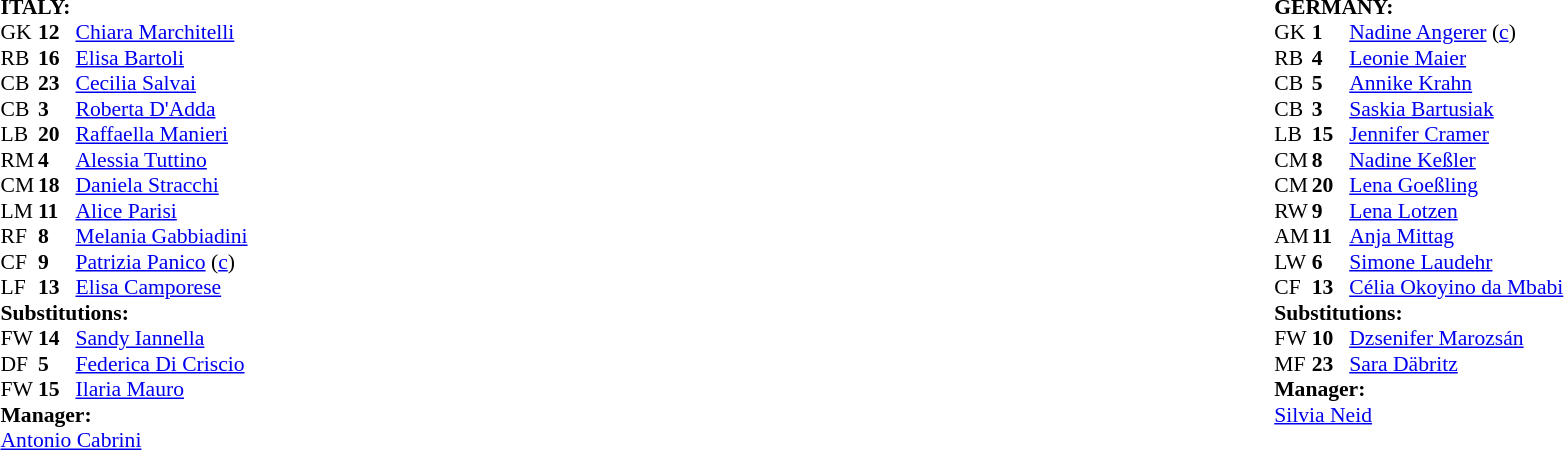<table width="100%">
<tr>
<td valign="top" width="50%"><br><table style="font-size: 90%" cellspacing="0" cellpadding="0">
<tr>
<td colspan=4><br><strong>ITALY:</strong></td>
</tr>
<tr>
<th width="25"></th>
<th width="25"></th>
</tr>
<tr>
<td>GK</td>
<td><strong>12</strong></td>
<td><a href='#'>Chiara Marchitelli</a></td>
</tr>
<tr>
<td>RB</td>
<td><strong>16</strong></td>
<td><a href='#'>Elisa Bartoli</a></td>
</tr>
<tr>
<td>CB</td>
<td><strong>23</strong></td>
<td><a href='#'>Cecilia Salvai</a></td>
<td></td>
<td></td>
</tr>
<tr>
<td>CB</td>
<td><strong>3</strong></td>
<td><a href='#'>Roberta D'Adda</a></td>
</tr>
<tr>
<td>LB</td>
<td><strong>20</strong></td>
<td><a href='#'>Raffaella Manieri</a></td>
</tr>
<tr>
<td>RM</td>
<td><strong>4</strong></td>
<td><a href='#'>Alessia Tuttino</a></td>
<td></td>
</tr>
<tr>
<td>CM</td>
<td><strong>18</strong></td>
<td><a href='#'>Daniela Stracchi</a></td>
<td></td>
</tr>
<tr>
<td>LM</td>
<td><strong>11</strong></td>
<td><a href='#'>Alice Parisi</a></td>
<td></td>
<td></td>
</tr>
<tr>
<td>RF</td>
<td><strong>8</strong></td>
<td><a href='#'>Melania Gabbiadini</a></td>
</tr>
<tr>
<td>CF</td>
<td><strong>9</strong></td>
<td><a href='#'>Patrizia Panico</a> (<a href='#'>c</a>)</td>
</tr>
<tr>
<td>LF</td>
<td><strong>13</strong></td>
<td><a href='#'>Elisa Camporese</a></td>
<td></td>
<td></td>
</tr>
<tr>
<td colspan=3><strong>Substitutions:</strong></td>
</tr>
<tr>
<td>FW</td>
<td><strong>14</strong></td>
<td><a href='#'>Sandy Iannella</a></td>
<td></td>
<td></td>
</tr>
<tr>
<td>DF</td>
<td><strong>5</strong></td>
<td><a href='#'>Federica Di Criscio</a></td>
<td></td>
<td></td>
</tr>
<tr>
<td>FW</td>
<td><strong>15</strong></td>
<td><a href='#'>Ilaria Mauro</a></td>
<td></td>
<td></td>
</tr>
<tr>
<td colspan=3><strong>Manager:</strong></td>
</tr>
<tr>
<td colspan=3><a href='#'>Antonio Cabrini</a></td>
</tr>
</table>
</td>
<td valign="top"></td>
<td valign="top" width="50%"><br><table style="font-size: 90%" cellspacing="0" cellpadding="0" align="center">
<tr>
<td colspan=4><br><strong>GERMANY:</strong></td>
</tr>
<tr>
<th width="25"></th>
<th width="25"></th>
</tr>
<tr>
<td>GK</td>
<td><strong>1</strong></td>
<td><a href='#'>Nadine Angerer</a> (<a href='#'>c</a>)</td>
</tr>
<tr>
<td>RB</td>
<td><strong>4</strong></td>
<td><a href='#'>Leonie Maier</a></td>
</tr>
<tr>
<td>CB</td>
<td><strong>5</strong></td>
<td><a href='#'>Annike Krahn</a></td>
</tr>
<tr>
<td>CB</td>
<td><strong>3</strong></td>
<td><a href='#'>Saskia Bartusiak</a></td>
</tr>
<tr>
<td>LB</td>
<td><strong>15</strong></td>
<td><a href='#'>Jennifer Cramer</a></td>
</tr>
<tr>
<td>CM</td>
<td><strong>8</strong></td>
<td><a href='#'>Nadine Keßler</a></td>
</tr>
<tr>
<td>CM</td>
<td><strong>20</strong></td>
<td><a href='#'>Lena Goeßling</a></td>
</tr>
<tr>
<td>RW</td>
<td><strong>9</strong></td>
<td><a href='#'>Lena Lotzen</a></td>
</tr>
<tr>
<td>AM</td>
<td><strong>11</strong></td>
<td><a href='#'>Anja Mittag</a></td>
<td></td>
<td></td>
</tr>
<tr>
<td>LW</td>
<td><strong>6</strong></td>
<td><a href='#'>Simone Laudehr</a></td>
</tr>
<tr>
<td>CF</td>
<td><strong>13</strong></td>
<td><a href='#'>Célia Okoyino da Mbabi</a></td>
<td></td>
<td></td>
</tr>
<tr>
<td colspan=3><strong>Substitutions:</strong></td>
</tr>
<tr>
<td>FW</td>
<td><strong>10</strong></td>
<td><a href='#'>Dzsenifer Marozsán</a></td>
<td></td>
<td></td>
</tr>
<tr>
<td>MF</td>
<td><strong>23</strong></td>
<td><a href='#'>Sara Däbritz</a></td>
<td></td>
<td></td>
</tr>
<tr>
<td colspan=3><strong>Manager:</strong></td>
</tr>
<tr>
<td colspan=3><a href='#'>Silvia Neid</a></td>
</tr>
</table>
</td>
</tr>
</table>
